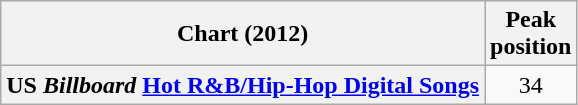<table class="wikitable plainrowheaders" style="text-align:center;">
<tr>
<th>Chart (2012)</th>
<th>Peak<br>position</th>
</tr>
<tr>
<th scope="row">US <em>Billboard</em> <a href='#'>Hot R&B/Hip-Hop Digital Songs</a></th>
<td align="center">34</td>
</tr>
</table>
